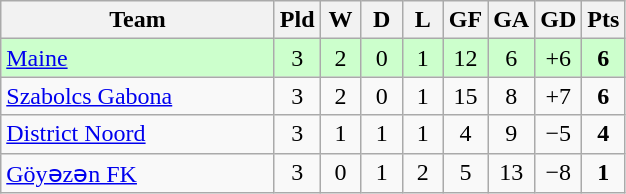<table class="wikitable" style="text-align:center;">
<tr>
<th width=175>Team</th>
<th width=20 abbr="Played">Pld</th>
<th width=20 abbr="Won">W</th>
<th width=20 abbr="Drawn">D</th>
<th width=20 abbr="Lost">L</th>
<th width=20 abbr="Goals for">GF</th>
<th width=20 abbr="Goals against">GA</th>
<th width=20 abbr="Goal difference">GD</th>
<th width=20 abbr="Points">Pts</th>
</tr>
<tr bgcolor=#ccffcc>
<td align=left> <a href='#'>Maine</a></td>
<td>3</td>
<td>2</td>
<td>0</td>
<td>1</td>
<td>12</td>
<td>6</td>
<td>+6</td>
<td><strong>6</strong></td>
</tr>
<tr>
<td align=left> <a href='#'>Szabolcs Gabona</a></td>
<td>3</td>
<td>2</td>
<td>0</td>
<td>1</td>
<td>15</td>
<td>8</td>
<td>+7</td>
<td><strong>6</strong></td>
</tr>
<tr>
<td align=left> <a href='#'>District Noord</a></td>
<td>3</td>
<td>1</td>
<td>1</td>
<td>1</td>
<td>4</td>
<td>9</td>
<td>−5</td>
<td><strong>4</strong></td>
</tr>
<tr>
<td align=left> <a href='#'>Göyəzən FK</a></td>
<td>3</td>
<td>0</td>
<td>1</td>
<td>2</td>
<td>5</td>
<td>13</td>
<td>−8</td>
<td><strong>1</strong></td>
</tr>
</table>
